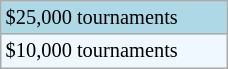<table class="wikitable" style="font-size:85%;" width=12%>
<tr bgcolor="lightblue">
<td>$25,000 tournaments</td>
</tr>
<tr bgcolor="#f0f8ff">
<td>$10,000 tournaments</td>
</tr>
</table>
